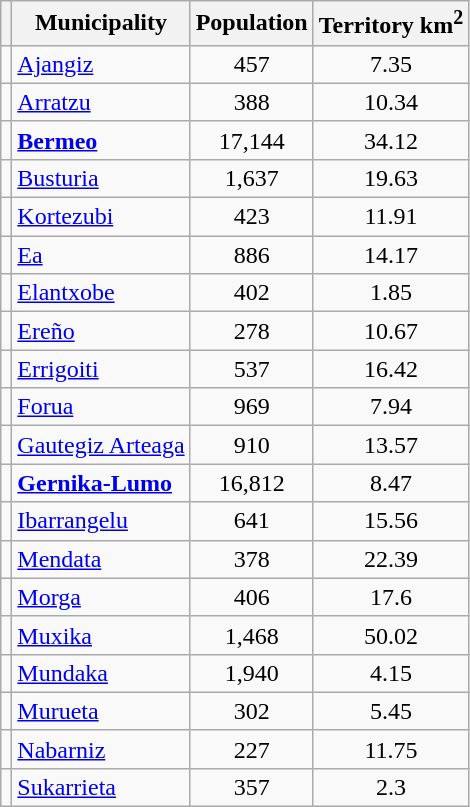<table class="wikitable sortable" style="text-align: center;">
<tr>
<th></th>
<th>Municipality</th>
<th>Population</th>
<th>Territory km<sup>2</sup></th>
</tr>
<tr>
<td></td>
<td align="left"><a href='#'>Ajangiz</a></td>
<td>457</td>
<td>7.35</td>
</tr>
<tr>
<td></td>
<td align="left"><a href='#'>Arratzu</a></td>
<td>388</td>
<td>10.34</td>
</tr>
<tr>
<td></td>
<td align="left"><strong><a href='#'>Bermeo</a></strong></td>
<td>17,144</td>
<td>34.12</td>
</tr>
<tr>
<td></td>
<td align="left"><a href='#'>Busturia</a></td>
<td>1,637</td>
<td>19.63</td>
</tr>
<tr>
<td></td>
<td align="left"><a href='#'>Kortezubi</a></td>
<td>423</td>
<td>11.91</td>
</tr>
<tr>
<td></td>
<td align="left"><a href='#'>Ea</a></td>
<td>886</td>
<td>14.17</td>
</tr>
<tr>
<td></td>
<td align="left"><a href='#'>Elantxobe</a></td>
<td>402</td>
<td>1.85</td>
</tr>
<tr>
<td></td>
<td align="left"><a href='#'>Ereño</a></td>
<td>278</td>
<td>10.67</td>
</tr>
<tr>
<td></td>
<td align="left"><a href='#'>Errigoiti</a></td>
<td>537</td>
<td>16.42</td>
</tr>
<tr>
<td></td>
<td align="left"><a href='#'>Forua</a></td>
<td>969</td>
<td>7.94</td>
</tr>
<tr>
<td></td>
<td align="left"><a href='#'>Gautegiz Arteaga</a></td>
<td>910</td>
<td>13.57</td>
</tr>
<tr>
<td></td>
<td align="left"><strong><a href='#'>Gernika-Lumo</a></strong></td>
<td>16,812</td>
<td>8.47</td>
</tr>
<tr>
<td></td>
<td align="left"><a href='#'>Ibarrangelu</a></td>
<td>641</td>
<td>15.56</td>
</tr>
<tr>
<td></td>
<td align="left"><a href='#'>Mendata</a></td>
<td>378</td>
<td>22.39</td>
</tr>
<tr>
<td></td>
<td align="left"><a href='#'>Morga</a></td>
<td>406</td>
<td>17.6</td>
</tr>
<tr>
<td></td>
<td align="left"><a href='#'>Muxika</a></td>
<td>1,468</td>
<td>50.02</td>
</tr>
<tr>
<td></td>
<td align="left"><a href='#'>Mundaka</a></td>
<td>1,940</td>
<td>4.15</td>
</tr>
<tr>
<td></td>
<td align="left"><a href='#'>Murueta</a></td>
<td>302</td>
<td>5.45</td>
</tr>
<tr>
<td></td>
<td align="left"><a href='#'>Nabarniz</a></td>
<td>227</td>
<td>11.75</td>
</tr>
<tr>
<td></td>
<td align="left"><a href='#'>Sukarrieta</a></td>
<td>357</td>
<td>2.3</td>
</tr>
</table>
